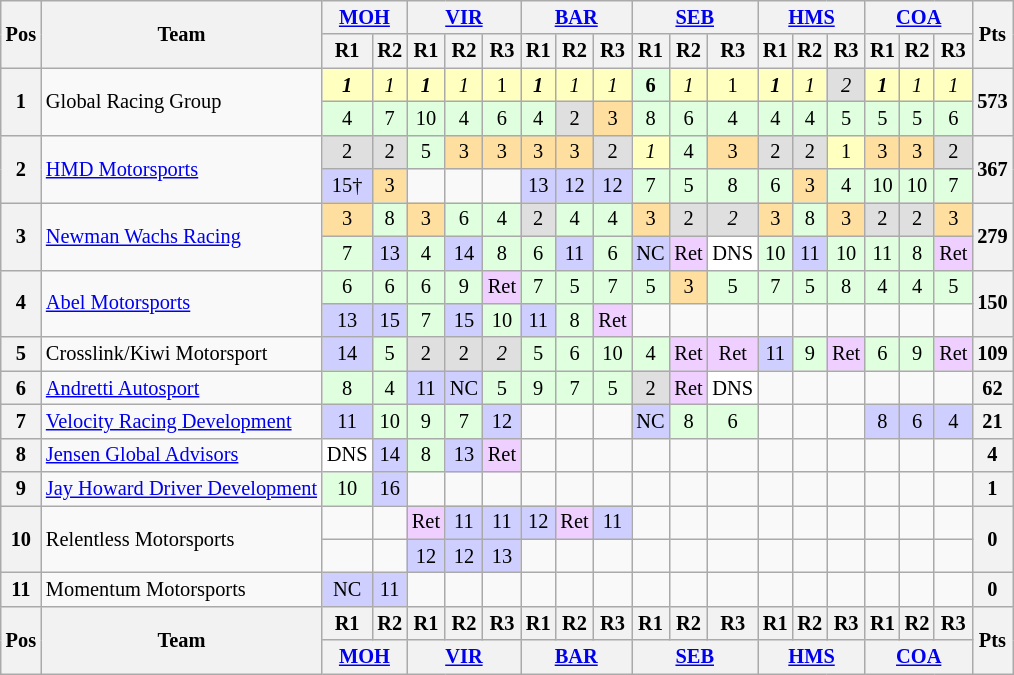<table class="wikitable" style="font-size:85%; text-align:center">
<tr style="background:#f9f9f9" valign="top">
<th rowspan="2" valign="middle">Pos</th>
<th rowspan="2" valign="middle">Team</th>
<th colspan="2"><a href='#'>MOH</a></th>
<th colspan="3"><a href='#'>VIR</a></th>
<th colspan="3"><a href='#'>BAR</a></th>
<th colspan="3"><a href='#'>SEB</a></th>
<th colspan="3"><a href='#'>HMS</a></th>
<th colspan="3"><a href='#'>COA</a></th>
<th rowspan="2" valign="middle">Pts</th>
</tr>
<tr>
<th>R1</th>
<th>R2</th>
<th>R1</th>
<th>R2</th>
<th>R3</th>
<th>R1</th>
<th>R2</th>
<th>R3</th>
<th>R1</th>
<th>R2</th>
<th>R3</th>
<th>R1</th>
<th>R2</th>
<th>R3</th>
<th>R1</th>
<th>R2</th>
<th>R3</th>
</tr>
<tr>
<th rowspan="2">1</th>
<td align="left" rowspan="2"> Global Racing Group</td>
<td style="background:#ffffbf;"><strong><em>1</em></strong></td>
<td style="background:#ffffbf;"><em>1</em></td>
<td style="background:#ffffbf;"><strong><em>1</em></strong></td>
<td style="background:#ffffbf;"><em>1</em></td>
<td style="background:#ffffbf;">1</td>
<td style="background:#ffffbf;"><strong><em>1</em></strong></td>
<td style="background:#ffffbf;"><em>1</em></td>
<td style="background:#ffffbf;"><em>1</em></td>
<td style="background:#dfffdf;"><strong>6</strong></td>
<td style="background:#ffffbf;"><em>1</em></td>
<td style="background:#ffffbf;">1</td>
<td style="background:#ffffbf;"><strong><em>1</em></strong></td>
<td style="background:#ffffbf;"><em>1</em></td>
<td style="background:#dfdfdf;"><em>2</em></td>
<td style="background:#ffffbf;"><strong><em>1</em></strong></td>
<td style="background:#ffffbf;"><em>1</em></td>
<td style="background:#ffffbf;"><em>1</em></td>
<th rowspan="2">573</th>
</tr>
<tr>
<td style="background:#dfffdf;">4</td>
<td style="background:#dfffdf;">7</td>
<td style="background:#dfffdf;">10</td>
<td style="background:#dfffdf;">4</td>
<td style="background:#dfffdf;">6</td>
<td style="background:#dfffdf;">4</td>
<td style="background:#dfdfdf;">2</td>
<td style="background:#ffdf9f;">3</td>
<td style="background:#dfffdf;">8</td>
<td style="background:#dfffdf;">6</td>
<td style="background:#dfffdf;">4</td>
<td style="background:#dfffdf;">4</td>
<td style="background:#dfffdf;">4</td>
<td style="background:#dfffdf;">5</td>
<td style="background:#dfffdf;">5</td>
<td style="background:#dfffdf;">5</td>
<td style="background:#dfffdf;">6</td>
</tr>
<tr>
<th rowspan="2">2</th>
<td align="left" rowspan="2"> <a href='#'>HMD Motorsports</a></td>
<td style="background:#dfdfdf;">2</td>
<td style="background:#dfdfdf;">2</td>
<td style="background:#dfffdf;">5</td>
<td style="background:#ffdf9f;">3</td>
<td style="background:#ffdf9f;">3</td>
<td style="background:#ffdf9f;">3</td>
<td style="background:#ffdf9f;">3</td>
<td style="background:#dfdfdf;">2</td>
<td style="background:#ffffbf;"><em>1</em></td>
<td style="background:#dfffdf;">4</td>
<td style="background:#ffdf9f;">3</td>
<td style="background:#dfdfdf;">2</td>
<td style="background:#dfdfdf;">2</td>
<td style="background:#ffffbf;">1</td>
<td style="background:#ffdf9f;">3</td>
<td style="background:#ffdf9f;">3</td>
<td style="background:#dfdfdf;">2</td>
<th rowspan="2">367</th>
</tr>
<tr>
<td style="background:#cfcfff;">15†</td>
<td style="background:#ffdf9f;">3</td>
<td></td>
<td></td>
<td></td>
<td style="background:#cfcfff;">13</td>
<td style="background:#cfcfff;">12</td>
<td style="background:#cfcfff;">12</td>
<td style="background:#dfffdf;">7</td>
<td style="background:#dfffdf;">5</td>
<td style="background:#dfffdf;">8</td>
<td style="background:#dfffdf;">6</td>
<td style="background:#ffdf9f;">3</td>
<td style="background:#dfffdf;">4</td>
<td style="background:#dfffdf;">10</td>
<td style="background:#dfffdf;">10</td>
<td style="background:#dfffdf;">7</td>
</tr>
<tr>
<th rowspan="2">3</th>
<td align="left" rowspan="2"> <a href='#'>Newman Wachs Racing</a></td>
<td style="background:#ffdf9f;">3</td>
<td style="background:#dfffdf;">8</td>
<td style="background:#ffdf9f;">3</td>
<td style="background:#dfffdf;">6</td>
<td style="background:#dfffdf;">4</td>
<td style="background:#dfdfdf;">2</td>
<td style="background:#dfffdf;">4</td>
<td style="background:#dfffdf;">4</td>
<td style="background:#ffdf9f;">3</td>
<td style="background:#dfdfdf;">2</td>
<td style="background:#dfdfdf;"><em>2</em></td>
<td style="background:#ffdf9f;">3</td>
<td style="background:#dfffdf;">8</td>
<td style="background:#ffdf9f;">3</td>
<td style="background:#dfdfdf;">2</td>
<td style="background:#dfdfdf;">2</td>
<td style="background:#ffdf9f;">3</td>
<th rowspan="2">279</th>
</tr>
<tr>
<td style="background:#dfffdf;">7</td>
<td style="background:#cfcfff;">13</td>
<td style="background:#dfffdf;">4</td>
<td style="background:#cfcfff;">14</td>
<td style="background:#dfffdf;">8</td>
<td style="background:#dfffdf;">6</td>
<td style="background:#cfcfff;">11</td>
<td style="background:#dfffdf;">6</td>
<td style="background:#cfcfff;">NC</td>
<td style="background:#efcfff;">Ret</td>
<td style="background:#ffffff;">DNS</td>
<td style="background:#dfffdf;">10</td>
<td style="background:#cfcfff;">11</td>
<td style="background:#dfffdf;">10</td>
<td style="background:#dfffdf;">11</td>
<td style="background:#dfffdf;">8</td>
<td style="background:#efcfff;">Ret</td>
</tr>
<tr>
<th rowspan="2">4</th>
<td align="left" rowspan="2"> <a href='#'>Abel Motorsports</a></td>
<td style="background:#dfffdf;">6</td>
<td style="background:#dfffdf;">6</td>
<td style="background:#dfffdf;">6</td>
<td style="background:#dfffdf;">9</td>
<td style="background:#efcfff;">Ret</td>
<td style="background:#dfffdf;">7</td>
<td style="background:#dfffdf;">5</td>
<td style="background:#dfffdf;">7</td>
<td style="background:#dfffdf;">5</td>
<td style="background:#ffdf9f;">3</td>
<td style="background:#dfffdf;">5</td>
<td style="background:#dfffdf;">7</td>
<td style="background:#dfffdf;">5</td>
<td style="background:#dfffdf;">8</td>
<td style="background:#dfffdf;">4</td>
<td style="background:#dfffdf;">4</td>
<td style="background:#dfffdf;">5</td>
<th rowspan="2">150</th>
</tr>
<tr>
<td style="background:#cfcfff;">13</td>
<td style="background:#cfcfff;">15</td>
<td style="background:#dfffdf;">7</td>
<td style="background:#cfcfff;">15</td>
<td style="background:#dfffdf;">10</td>
<td style="background:#cfcfff;">11</td>
<td style="background:#dfffdf;">8</td>
<td style="background:#efcfff;">Ret</td>
<td></td>
<td></td>
<td></td>
<td></td>
<td></td>
<td></td>
<td></td>
<td></td>
<td></td>
</tr>
<tr>
<th>5</th>
<td align="left"> Crosslink/Kiwi Motorsport</td>
<td style="background:#cfcfff;">14</td>
<td style="background:#dfffdf;">5</td>
<td style="background:#dfdfdf;">2</td>
<td style="background:#dfdfdf;">2</td>
<td style="background:#dfdfdf;"><em>2</em></td>
<td style="background:#dfffdf;">5</td>
<td style="background:#dfffdf;">6</td>
<td style="background:#dfffdf;">10</td>
<td style="background:#dfffdf;">4</td>
<td style="background:#efcfff;">Ret</td>
<td style="background:#efcfff;">Ret</td>
<td style="background:#cfcfff;">11</td>
<td style="background:#dfffdf;">9</td>
<td style="background:#efcfff;">Ret</td>
<td style="background:#dfffdf;">6</td>
<td style="background:#dfffdf;">9</td>
<td style="background:#efcfff;">Ret</td>
<th>109</th>
</tr>
<tr>
<th>6</th>
<td align="left"> <a href='#'>Andretti Autosport</a></td>
<td style="background:#dfffdf;">8</td>
<td style="background:#dfffdf;">4</td>
<td style="background:#cfcfff;">11</td>
<td style="background:#cfcfff;">NC</td>
<td style="background:#dfffdf;">5</td>
<td style="background:#dfffdf;">9</td>
<td style="background:#dfffdf;">7</td>
<td style="background:#dfffdf;">5</td>
<td style="background:#dfdfdf;">2</td>
<td style="background:#efcfff;">Ret</td>
<td style="background:#ffffff;">DNS</td>
<td></td>
<td></td>
<td></td>
<td></td>
<td></td>
<td></td>
<th>62</th>
</tr>
<tr>
<th>7</th>
<td align="left"> <a href='#'>Velocity Racing Development</a></td>
<td style="background:#cfcfff;">11</td>
<td style="background:#dfffdf;">10</td>
<td style="background:#dfffdf;">9</td>
<td style="background:#dfffdf;">7</td>
<td style="background:#cfcfff;">12</td>
<td></td>
<td></td>
<td></td>
<td style="background:#cfcfff;">NC</td>
<td style="background:#dfffdf;">8</td>
<td style="background:#dfffdf;">6</td>
<td></td>
<td></td>
<td></td>
<td style="background:#cfcfff;">8</td>
<td style="background:#cfcfff;">6</td>
<td style="background:#cfcfff;">4</td>
<th>21</th>
</tr>
<tr>
<th>8</th>
<td align="left"> <a href='#'>Jensen Global Advisors</a></td>
<td style="background:#ffffff;">DNS</td>
<td style="background:#cfcfff;">14</td>
<td style="background:#dfffdf;">8</td>
<td style="background:#cfcfff;">13</td>
<td style="background:#efcfff;">Ret</td>
<td></td>
<td></td>
<td></td>
<td></td>
<td></td>
<td></td>
<td></td>
<td></td>
<td></td>
<td></td>
<td></td>
<td></td>
<th>4</th>
</tr>
<tr>
<th>9</th>
<td align="left"> <a href='#'>Jay Howard Driver Development</a></td>
<td style="background:#dfffdf;">10</td>
<td style="background:#cfcfff;">16</td>
<td></td>
<td></td>
<td></td>
<td></td>
<td></td>
<td></td>
<td></td>
<td></td>
<td></td>
<td></td>
<td></td>
<td></td>
<td></td>
<td></td>
<td></td>
<th>1</th>
</tr>
<tr>
<th rowspan="2">10</th>
<td align="left" rowspan="2"> Relentless Motorsports</td>
<td></td>
<td></td>
<td style="background:#efcfff;">Ret</td>
<td style="background:#cfcfff;">11</td>
<td style="background:#cfcfff;">11</td>
<td style="background:#cfcfff;">12</td>
<td style="background:#efcfff;">Ret</td>
<td style="background:#cfcfff;">11</td>
<td></td>
<td></td>
<td></td>
<td></td>
<td></td>
<td></td>
<td></td>
<td></td>
<td></td>
<th rowspan="2">0</th>
</tr>
<tr>
<td></td>
<td></td>
<td style="background:#cfcfff;">12</td>
<td style="background:#cfcfff;">12</td>
<td style="background:#cfcfff;">13</td>
<td></td>
<td></td>
<td></td>
<td></td>
<td></td>
<td></td>
<td></td>
<td></td>
<td></td>
<td></td>
<td></td>
<td></td>
</tr>
<tr>
<th>11</th>
<td align="left"> Momentum Motorsports</td>
<td style="background:#cfcfff;">NC</td>
<td style="background:#cfcfff;">11</td>
<td></td>
<td></td>
<td></td>
<td></td>
<td></td>
<td></td>
<td></td>
<td></td>
<td></td>
<td></td>
<td></td>
<td></td>
<td></td>
<td></td>
<td></td>
<th>0</th>
</tr>
<tr>
<th rowspan="2">Pos</th>
<th rowspan="2">Team</th>
<th>R1</th>
<th>R2</th>
<th>R1</th>
<th>R2</th>
<th>R3</th>
<th>R1</th>
<th>R2</th>
<th>R3</th>
<th>R1</th>
<th>R2</th>
<th>R3</th>
<th>R1</th>
<th>R2</th>
<th>R3</th>
<th>R1</th>
<th>R2</th>
<th>R3</th>
<th rowspan="2">Pts</th>
</tr>
<tr valign="top">
<th colspan="2"><a href='#'>MOH</a></th>
<th colspan="3"><a href='#'>VIR</a></th>
<th colspan="3"><a href='#'>BAR</a></th>
<th colspan="3"><a href='#'>SEB</a></th>
<th colspan="3"><a href='#'>HMS</a></th>
<th colspan="3"><a href='#'>COA</a></th>
</tr>
</table>
